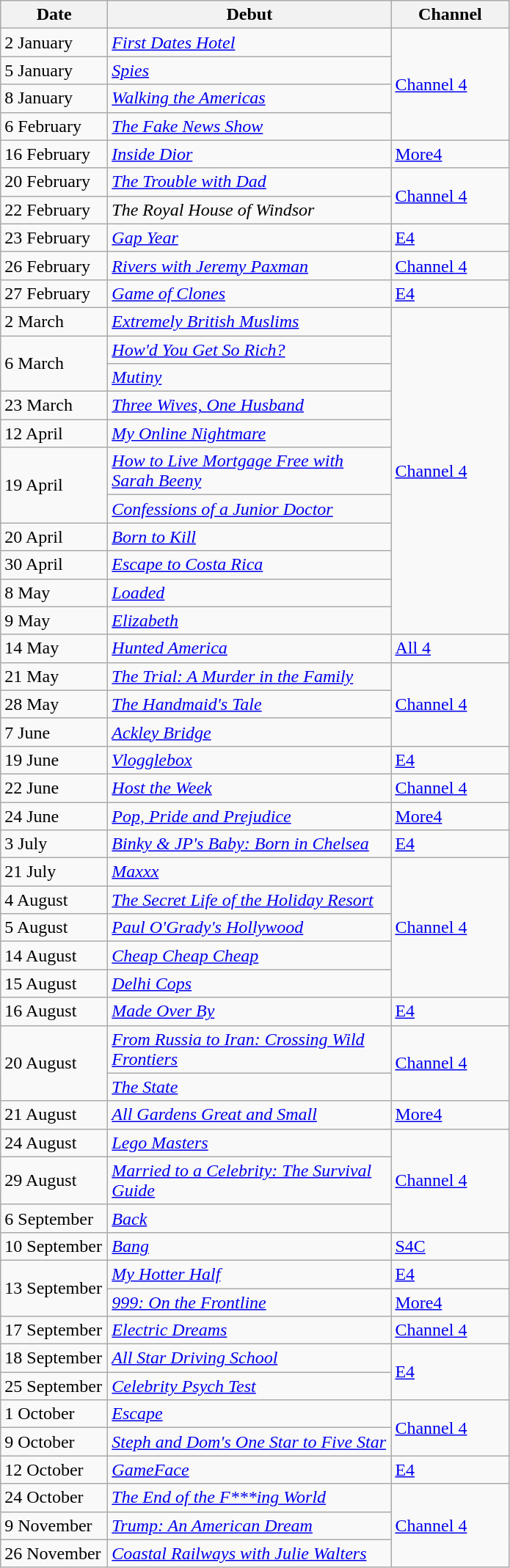<table class="wikitable">
<tr>
<th width=90>Date</th>
<th width=250>Debut</th>
<th width=100>Channel</th>
</tr>
<tr>
<td>2 January</td>
<td><em><a href='#'>First Dates Hotel</a></em></td>
<td rowspan="4"><a href='#'>Channel 4</a></td>
</tr>
<tr>
<td>5 January</td>
<td><em><a href='#'>Spies</a></em></td>
</tr>
<tr>
<td>8 January</td>
<td><em><a href='#'>Walking the Americas</a></em></td>
</tr>
<tr>
<td>6 February</td>
<td><em><a href='#'>The Fake News Show</a></em></td>
</tr>
<tr>
<td>16 February</td>
<td><em><a href='#'>Inside Dior</a></em></td>
<td><a href='#'>More4</a></td>
</tr>
<tr>
<td>20 February</td>
<td><em><a href='#'>The Trouble with Dad</a></em></td>
<td rowspan="2"><a href='#'>Channel 4</a></td>
</tr>
<tr>
<td>22 February</td>
<td><em>The Royal House of Windsor</em></td>
</tr>
<tr>
<td>23 February</td>
<td><em><a href='#'>Gap Year</a></em></td>
<td><a href='#'>E4</a></td>
</tr>
<tr>
<td>26 February</td>
<td><em><a href='#'>Rivers with Jeremy Paxman</a></em></td>
<td><a href='#'>Channel 4</a></td>
</tr>
<tr>
<td>27 February</td>
<td><em><a href='#'>Game of Clones</a></em></td>
<td><a href='#'>E4</a></td>
</tr>
<tr>
<td>2 March</td>
<td><em><a href='#'>Extremely British Muslims</a></em></td>
<td rowspan="11"><a href='#'>Channel 4</a></td>
</tr>
<tr>
<td rowspan="2">6 March</td>
<td><em><a href='#'>How'd You Get So Rich?</a></em></td>
</tr>
<tr>
<td><em><a href='#'>Mutiny</a></em></td>
</tr>
<tr>
<td>23 March</td>
<td><em><a href='#'>Three Wives, One Husband</a></em></td>
</tr>
<tr>
<td>12 April</td>
<td><em><a href='#'>My Online Nightmare</a></em></td>
</tr>
<tr>
<td rowspan="2">19 April</td>
<td><em><a href='#'>How to Live Mortgage Free with Sarah Beeny</a></em></td>
</tr>
<tr>
<td><em><a href='#'>Confessions of a Junior Doctor</a></em></td>
</tr>
<tr>
<td>20 April</td>
<td><em><a href='#'>Born to Kill</a></em></td>
</tr>
<tr>
<td>30 April</td>
<td><em><a href='#'>Escape to Costa Rica</a></em></td>
</tr>
<tr>
<td>8 May</td>
<td><em><a href='#'>Loaded</a></em></td>
</tr>
<tr>
<td>9 May</td>
<td><em><a href='#'>Elizabeth</a></em></td>
</tr>
<tr>
<td>14 May</td>
<td><em><a href='#'>Hunted America</a></em></td>
<td><a href='#'>All 4</a></td>
</tr>
<tr>
<td>21 May</td>
<td><em><a href='#'>The Trial: A Murder in the Family</a></em></td>
<td rowspan="3"><a href='#'>Channel 4</a></td>
</tr>
<tr>
<td>28 May</td>
<td><em><a href='#'>The Handmaid's Tale</a></em></td>
</tr>
<tr>
<td>7 June</td>
<td><em><a href='#'>Ackley Bridge</a></em></td>
</tr>
<tr>
<td>19 June</td>
<td><em><a href='#'>Vlogglebox</a></em></td>
<td><a href='#'>E4</a></td>
</tr>
<tr>
<td>22 June</td>
<td><em><a href='#'>Host the Week</a></em></td>
<td><a href='#'>Channel 4</a></td>
</tr>
<tr>
<td>24 June</td>
<td><em><a href='#'>Pop, Pride and Prejudice</a></em></td>
<td><a href='#'>More4</a></td>
</tr>
<tr>
<td>3 July</td>
<td><em><a href='#'>Binky & JP's Baby: Born in Chelsea</a></em></td>
<td><a href='#'>E4</a></td>
</tr>
<tr>
<td>21 July</td>
<td><em><a href='#'>Maxxx</a></em></td>
<td rowspan="5"><a href='#'>Channel 4</a></td>
</tr>
<tr>
<td>4 August</td>
<td><em><a href='#'>The Secret Life of the Holiday Resort</a></em></td>
</tr>
<tr>
<td>5 August</td>
<td><em><a href='#'>Paul O'Grady's Hollywood</a></em></td>
</tr>
<tr>
<td>14 August</td>
<td><em><a href='#'>Cheap Cheap Cheap</a></em></td>
</tr>
<tr>
<td>15 August</td>
<td><em><a href='#'>Delhi Cops</a></em></td>
</tr>
<tr>
<td>16 August</td>
<td><em><a href='#'>Made Over By</a></em></td>
<td><a href='#'>E4</a></td>
</tr>
<tr>
<td rowspan="2">20 August</td>
<td><em><a href='#'>From Russia to Iran: Crossing Wild Frontiers</a></em></td>
<td rowspan="2"><a href='#'>Channel 4</a></td>
</tr>
<tr>
<td><em><a href='#'>The State</a></em></td>
</tr>
<tr>
<td>21 August</td>
<td><em><a href='#'>All Gardens Great and Small</a></em></td>
<td><a href='#'>More4</a></td>
</tr>
<tr>
<td>24 August</td>
<td><em><a href='#'>Lego Masters</a></em></td>
<td rowspan="3"><a href='#'>Channel 4</a></td>
</tr>
<tr>
<td>29 August</td>
<td><em><a href='#'>Married to a Celebrity: The Survival Guide</a></em></td>
</tr>
<tr>
<td>6 September</td>
<td><em><a href='#'>Back</a></em></td>
</tr>
<tr>
<td>10 September</td>
<td><em><a href='#'>Bang</a></em></td>
<td><a href='#'>S4C</a></td>
</tr>
<tr>
<td rowspan="2">13 September</td>
<td><em><a href='#'>My Hotter Half</a></em></td>
<td><a href='#'>E4</a></td>
</tr>
<tr>
<td><em><a href='#'>999: On the Frontline</a></em></td>
<td><a href='#'>More4</a></td>
</tr>
<tr>
<td>17 September</td>
<td><em><a href='#'>Electric Dreams</a></em></td>
<td><a href='#'>Channel 4</a></td>
</tr>
<tr>
<td>18 September</td>
<td><em><a href='#'>All Star Driving School</a></em></td>
<td rowspan="2"><a href='#'>E4</a></td>
</tr>
<tr>
<td>25 September</td>
<td><em><a href='#'>Celebrity Psych Test</a></em></td>
</tr>
<tr>
<td>1 October</td>
<td><em><a href='#'>Escape</a></em></td>
<td rowspan="2"><a href='#'>Channel 4</a></td>
</tr>
<tr>
<td>9 October</td>
<td><em><a href='#'>Steph and Dom's One Star to Five Star</a></em></td>
</tr>
<tr>
<td>12 October</td>
<td><em><a href='#'>GameFace</a></em></td>
<td><a href='#'>E4</a></td>
</tr>
<tr>
<td>24 October</td>
<td><em><a href='#'>The End of the F***ing World</a></em></td>
<td rowspan="3"><a href='#'>Channel 4</a></td>
</tr>
<tr>
<td>9 November</td>
<td><em><a href='#'>Trump: An American Dream</a></em></td>
</tr>
<tr>
<td>26 November</td>
<td><em><a href='#'>Coastal Railways with Julie Walters</a></em></td>
</tr>
</table>
